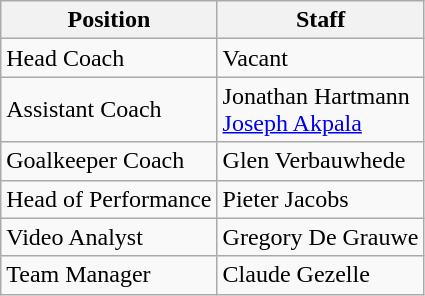<table class="wikitable">
<tr>
<th>Position</th>
<th>Staff</th>
</tr>
<tr>
<td>Head Coach</td>
<td> Vacant</td>
</tr>
<tr>
<td>Assistant Coach</td>
<td> Jonathan Hartmann <br>  <a href='#'>Joseph Akpala</a></td>
</tr>
<tr>
<td>Goalkeeper Coach</td>
<td> Glen Verbauwhede</td>
</tr>
<tr>
<td>Head of Performance</td>
<td> Pieter Jacobs</td>
</tr>
<tr>
<td>Video Analyst</td>
<td> Gregory De Grauwe</td>
</tr>
<tr>
<td>Team Manager</td>
<td> Claude Gezelle</td>
</tr>
</table>
